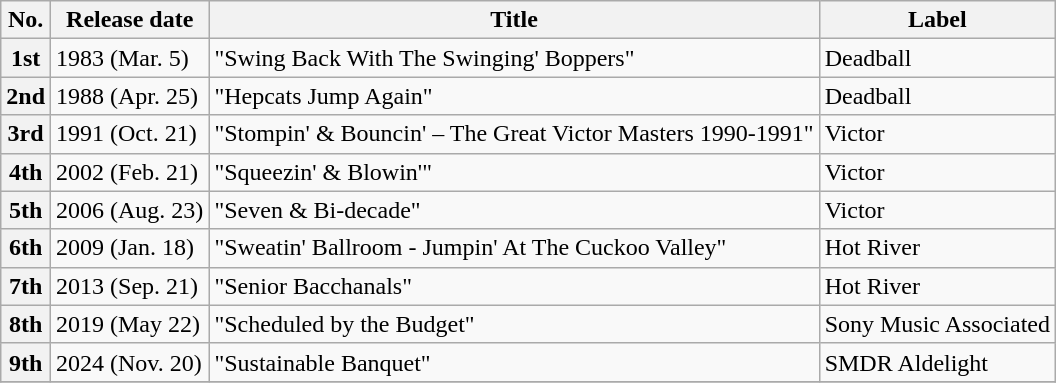<table class="wikitable">
<tr>
<th>No.</th>
<th>Release date</th>
<th>Title</th>
<th>Label</th>
</tr>
<tr>
<th>1st</th>
<td>1983 (Mar. 5)</td>
<td>"Swing Back With The Swinging' Boppers"</td>
<td>Deadball</td>
</tr>
<tr>
<th>2nd</th>
<td>1988 (Apr. 25)</td>
<td>"Hepcats Jump Again"</td>
<td>Deadball</td>
</tr>
<tr>
<th>3rd</th>
<td>1991 (Oct. 21)</td>
<td>"Stompin' & Bouncin' – The Great Victor Masters 1990-1991"</td>
<td>Victor</td>
</tr>
<tr>
<th>4th</th>
<td>2002 (Feb. 21)</td>
<td>"Squeezin' & Blowin'"</td>
<td>Victor</td>
</tr>
<tr>
<th>5th</th>
<td>2006 (Aug. 23)</td>
<td>"Seven & Bi-decade"</td>
<td>Victor</td>
</tr>
<tr>
<th>6th</th>
<td>2009 (Jan. 18)</td>
<td>"Sweatin' Ballroom - Jumpin' At The Cuckoo Valley"</td>
<td>Hot River</td>
</tr>
<tr>
<th>7th</th>
<td>2013 (Sep. 21)</td>
<td>"Senior Bacchanals"</td>
<td>Hot River</td>
</tr>
<tr>
<th>8th</th>
<td>2019 (May 22)</td>
<td>"Scheduled by the Budget"</td>
<td>Sony Music Associated</td>
</tr>
<tr>
<th>9th</th>
<td>2024 (Nov. 20)</td>
<td>"Sustainable Banquet"</td>
<td>SMDR Aldelight</td>
</tr>
<tr>
</tr>
</table>
